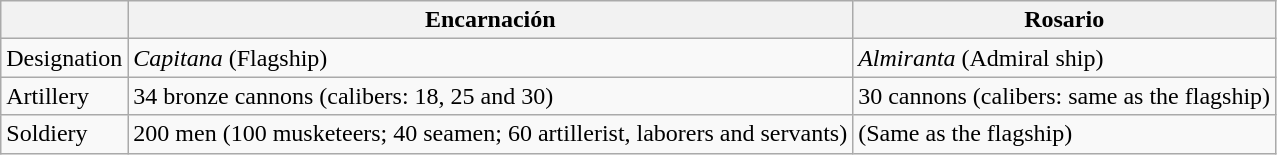<table class="wikitable">
<tr>
<th></th>
<th><strong>Encarnación</strong></th>
<th><strong>Rosario</strong></th>
</tr>
<tr>
<td>Designation</td>
<td><em>Capitana</em> (Flagship)</td>
<td><em>Almiranta</em> (Admiral ship)</td>
</tr>
<tr>
<td>Artillery</td>
<td>34 bronze cannons (calibers: 18, 25 and 30)</td>
<td>30 cannons (calibers: same as the flagship)</td>
</tr>
<tr>
<td>Soldiery</td>
<td>200 men (100 musketeers; 40 seamen; 60 artillerist, laborers and servants)</td>
<td>(Same as the flagship)</td>
</tr>
</table>
